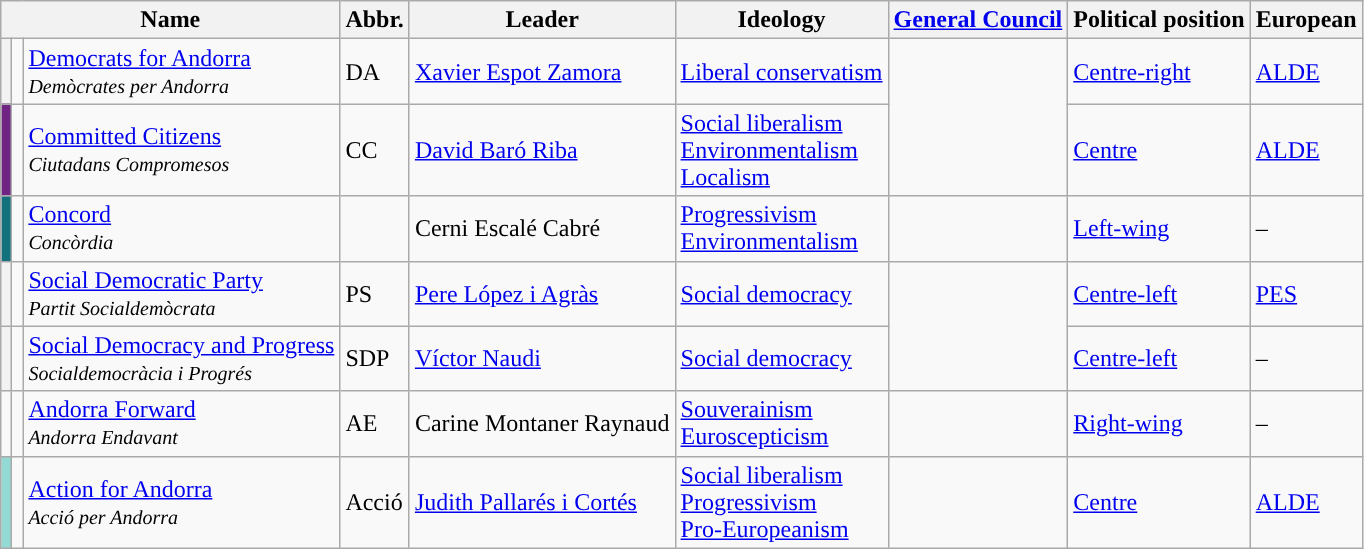<table class="wikitable sortable">
<tr ">
<th colspan=3>Name</th>
<th>Abbr.</th>
<th>Leader</th>
<th>Ideology</th>
<th><a href='#'>General Council</a></th>
<th>Political position</th>
<th>European</th>
</tr>
<tr>
<th style="background-color: "></th>
<td></td>
<td><a href='#'>Democrats for Andorra</a><br><small><em>Demòcrates per Andorra</em></small></td>
<td>DA</td>
<td><a href='#'>Xavier Espot Zamora</a></td>
<td><a href='#'>Liberal conservatism</a></td>
<td rowspan=2></td>
<td><a href='#'>Centre-right</a></td>
<td><a href='#'>ALDE</a><br></td>
</tr>
<tr>
<th style="background-color: #702584"></th>
<td></td>
<td><a href='#'>Committed Citizens</a><br><small><em>Ciutadans Compromesos</em></small></td>
<td>CC</td>
<td><a href='#'>David Baró Riba</a></td>
<td><a href='#'>Social liberalism</a><br><a href='#'>Environmentalism</a><br><a href='#'>Localism</a></td>
<td><a href='#'>Centre</a></td>
<td><a href='#'>ALDE</a><br></td>
</tr>
<tr>
<td style="background-color: #13717E"></td>
<td></td>
<td><a href='#'>Concord</a><br><small><em>Concòrdia</em></small></td>
<td></td>
<td>Cerni Escalé Cabré</td>
<td><a href='#'>Progressivism</a><br><a href='#'>Environmentalism</a></td>
<td></td>
<td><a href='#'>Left-wing</a></td>
<td>–</td>
</tr>
<tr>
<th style="background-color: "></th>
<td></td>
<td><a href='#'>Social Democratic Party</a><br><small><em>Partit Socialdemòcrata</em></small></td>
<td>PS</td>
<td><a href='#'>Pere López i Agràs</a></td>
<td><a href='#'>Social democracy</a></td>
<td rowspan=2></td>
<td><a href='#'>Centre-left</a></td>
<td><a href='#'>PES</a><br></td>
</tr>
<tr>
<th style="background-color: "></th>
<td></td>
<td><a href='#'>Social Democracy and Progress</a><br><small><em>Socialdemocràcia i Progrés</em></small></td>
<td>SDP</td>
<td><a href='#'>Víctor Naudi</a></td>
<td><a href='#'>Social democracy</a></td>
<td><a href='#'>Centre-left</a></td>
<td>–</td>
</tr>
<tr>
<td style="background-color: "></td>
<td></td>
<td><a href='#'>Andorra Forward</a><br><small><em>Andorra Endavant</em></small></td>
<td>AE</td>
<td>Carine Montaner Raynaud</td>
<td><a href='#'>Souverainism</a><br><a href='#'>Euroscepticism</a></td>
<td></td>
<td><a href='#'>Right-wing</a></td>
<td>–</td>
</tr>
<tr>
<td style="background-color: #95D9D4"></td>
<td></td>
<td><a href='#'>Action for Andorra</a><br><small><em>Acció per Andorra</em></small></td>
<td>Acció</td>
<td><a href='#'>Judith Pallarés i Cortés</a></td>
<td><a href='#'>Social liberalism</a><br><a href='#'>Progressivism</a><br><a href='#'>Pro-Europeanism</a></td>
<td></td>
<td><a href='#'>Centre</a></td>
<td><a href='#'>ALDE</a></td>
</tr>
</table>
